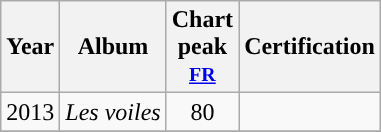<table class="wikitable">
<tr>
<th>Year</th>
<th>Album</th>
<th>Chart <br>peak<br><small><a href='#'>FR</a></small></th>
<th>Certification</th>
</tr>
<tr>
<td>2013</td>
<td><em>Les voiles</em></td>
<td style="text-align:center;”">80</td>
<td></td>
</tr>
<tr>
</tr>
</table>
